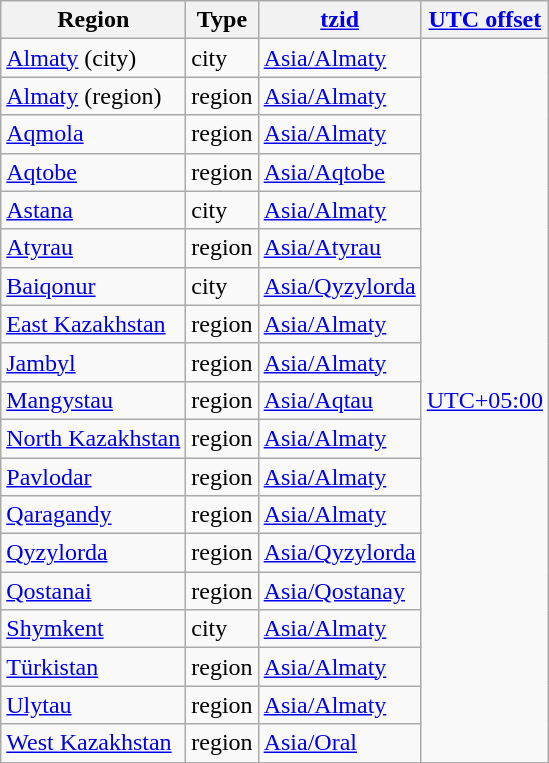<table class="wikitable sortable">
<tr>
<th>Region</th>
<th>Type</th>
<th><a href='#'>tzid</a></th>
<th><a href='#'>UTC offset</a></th>
</tr>
<tr>
<td><a href='#'>Almaty</a> (city)</td>
<td>city</td>
<td><a href='#'>Asia/Almaty</a></td>
<td rowspan="19"><a href='#'>UTC+05:00</a></td>
</tr>
<tr>
<td><a href='#'>Almaty</a> (region)</td>
<td>region</td>
<td><a href='#'>Asia/Almaty</a></td>
</tr>
<tr>
<td><a href='#'>Aqmola</a></td>
<td>region</td>
<td><a href='#'>Asia/Almaty</a></td>
</tr>
<tr>
<td><a href='#'>Aqtobe</a></td>
<td>region</td>
<td><a href='#'>Asia/Aqtobe</a></td>
</tr>
<tr>
<td><a href='#'>Astana</a></td>
<td>city</td>
<td><a href='#'>Asia/Almaty</a></td>
</tr>
<tr>
<td><a href='#'>Atyrau</a></td>
<td>region</td>
<td><a href='#'>Asia/Atyrau</a></td>
</tr>
<tr>
<td><a href='#'>Baiqonur</a></td>
<td>city</td>
<td><a href='#'>Asia/Qyzylorda</a></td>
</tr>
<tr>
<td><a href='#'>East Kazakhstan</a></td>
<td>region</td>
<td><a href='#'>Asia/Almaty</a></td>
</tr>
<tr>
<td><a href='#'>Jambyl</a></td>
<td>region</td>
<td><a href='#'>Asia/Almaty</a></td>
</tr>
<tr>
<td><a href='#'>Mangystau</a></td>
<td>region</td>
<td><a href='#'>Asia/Aqtau</a></td>
</tr>
<tr>
<td><a href='#'>North Kazakhstan</a></td>
<td>region</td>
<td><a href='#'>Asia/Almaty</a></td>
</tr>
<tr>
<td><a href='#'>Pavlodar</a></td>
<td>region</td>
<td><a href='#'>Asia/Almaty</a></td>
</tr>
<tr>
<td><a href='#'>Qaragandy</a></td>
<td>region</td>
<td><a href='#'>Asia/Almaty</a></td>
</tr>
<tr>
<td><a href='#'>Qyzylorda</a></td>
<td>region</td>
<td><a href='#'>Asia/Qyzylorda</a></td>
</tr>
<tr>
<td><a href='#'>Qostanai</a></td>
<td>region</td>
<td><a href='#'>Asia/Qostanay</a></td>
</tr>
<tr>
<td><a href='#'>Shymkent</a></td>
<td>city</td>
<td><a href='#'>Asia/Almaty</a></td>
</tr>
<tr>
<td><a href='#'>Türkistan</a></td>
<td>region</td>
<td><a href='#'>Asia/Almaty</a></td>
</tr>
<tr>
<td><a href='#'>Ulytau</a></td>
<td>region</td>
<td><a href='#'>Asia/Almaty</a></td>
</tr>
<tr>
<td><a href='#'>West Kazakhstan</a></td>
<td>region</td>
<td><a href='#'>Asia/Oral</a></td>
</tr>
</table>
